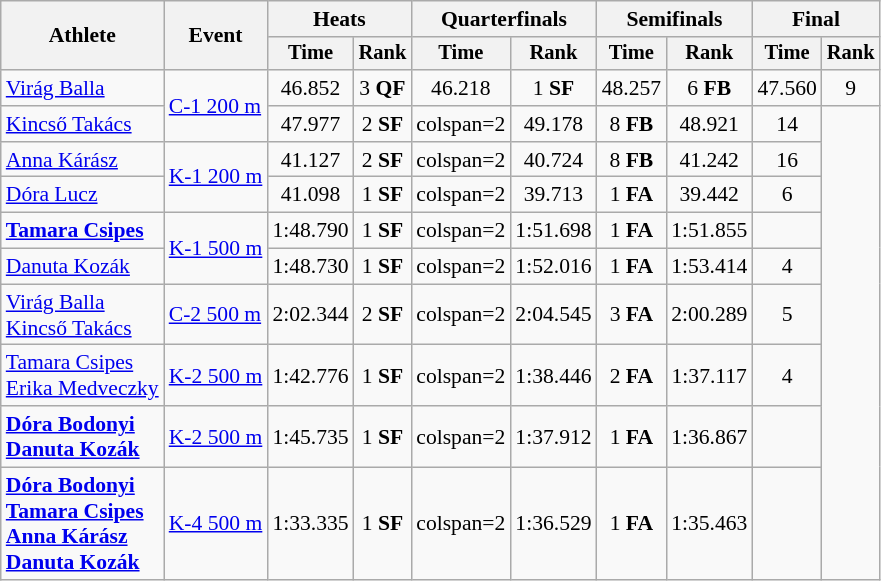<table class=wikitable style="font-size:90%">
<tr>
<th rowspan="2">Athlete</th>
<th rowspan="2">Event</th>
<th colspan=2>Heats</th>
<th colspan=2>Quarterfinals</th>
<th colspan=2>Semifinals</th>
<th colspan=2>Final</th>
</tr>
<tr style="font-size:95%">
<th>Time</th>
<th>Rank</th>
<th>Time</th>
<th>Rank</th>
<th>Time</th>
<th>Rank</th>
<th>Time</th>
<th>Rank</th>
</tr>
<tr align=center>
<td align=left><a href='#'>Virág Balla</a></td>
<td align=left rowspan=2><a href='#'>C-1 200 m</a></td>
<td>46.852</td>
<td>3 <strong>QF</strong></td>
<td>46.218</td>
<td>1 <strong>SF</strong></td>
<td>48.257</td>
<td>6 <strong>FB</strong></td>
<td>47.560</td>
<td>9</td>
</tr>
<tr align=center>
<td align=left><a href='#'>Kincső Takács</a></td>
<td>47.977</td>
<td>2 <strong>SF</strong></td>
<td>colspan=2 </td>
<td>49.178</td>
<td>8 <strong>FB</strong></td>
<td>48.921</td>
<td>14</td>
</tr>
<tr align=center>
<td align="left"><a href='#'>Anna Kárász</a></td>
<td align="left" rowspan=2><a href='#'>K-1 200 m</a></td>
<td>41.127</td>
<td>2 <strong>SF</strong></td>
<td>colspan=2 </td>
<td>40.724</td>
<td>8 <strong>FB</strong></td>
<td>41.242</td>
<td>16</td>
</tr>
<tr align=center>
<td align="left"><a href='#'>Dóra Lucz</a></td>
<td>41.098</td>
<td>1 <strong>SF</strong></td>
<td>colspan=2 </td>
<td>39.713</td>
<td>1 <strong>FA</strong></td>
<td>39.442</td>
<td>6</td>
</tr>
<tr align="center">
<td align="left"><strong> <a href='#'>Tamara Csipes</a></strong></td>
<td align="left" rowspan=2><a href='#'>K-1 500 m</a></td>
<td>1:48.790</td>
<td>1 <strong>SF</strong></td>
<td>colspan=2 </td>
<td>1:51.698</td>
<td>1 <strong>FA</strong></td>
<td>1:51.855</td>
<td></td>
</tr>
<tr align="center">
<td align="left"><a href='#'>Danuta Kozák</a></td>
<td>1:48.730</td>
<td>1 <strong>SF</strong></td>
<td>colspan=2 </td>
<td>1:52.016</td>
<td>1 <strong>FA</strong></td>
<td>1:53.414</td>
<td>4</td>
</tr>
<tr align="center">
<td align="left"><a href='#'>Virág Balla</a><br><a href='#'>Kincső Takács</a></td>
<td align="left"><a href='#'>C-2 500 m</a></td>
<td>2:02.344</td>
<td>2 <strong>SF</strong></td>
<td>colspan=2 </td>
<td>2:04.545</td>
<td>3 <strong>FA</strong></td>
<td>2:00.289</td>
<td>5</td>
</tr>
<tr align=center>
<td align=left><a href='#'>Tamara Csipes</a><br><a href='#'>Erika Medveczky</a></td>
<td align=left><a href='#'>K-2 500 m</a></td>
<td>1:42.776</td>
<td>1 <strong>SF</strong></td>
<td>colspan=2 </td>
<td>1:38.446</td>
<td>2 <strong>FA</strong></td>
<td>1:37.117</td>
<td>4</td>
</tr>
<tr align=center>
<td align=left><strong><a href='#'>Dóra Bodonyi</a><br><a href='#'>Danuta Kozák</a></strong></td>
<td align=left><a href='#'>K-2 500 m</a></td>
<td>1:45.735</td>
<td>1 <strong>SF</strong></td>
<td>colspan=2 </td>
<td>1:37.912</td>
<td>1 <strong>FA</strong></td>
<td>1:36.867</td>
<td></td>
</tr>
<tr align="center">
<td align="left"><strong><a href='#'>Dóra Bodonyi</a><br><a href='#'>Tamara Csipes</a><br><a href='#'>Anna Kárász</a><br><a href='#'>Danuta Kozák</a></strong></td>
<td align="left"><a href='#'>K-4 500 m</a></td>
<td>1:33.335</td>
<td>1 <strong>SF</strong></td>
<td>colspan=2 </td>
<td>1:36.529</td>
<td>1 <strong>FA</strong></td>
<td>1:35.463</td>
<td></td>
</tr>
</table>
